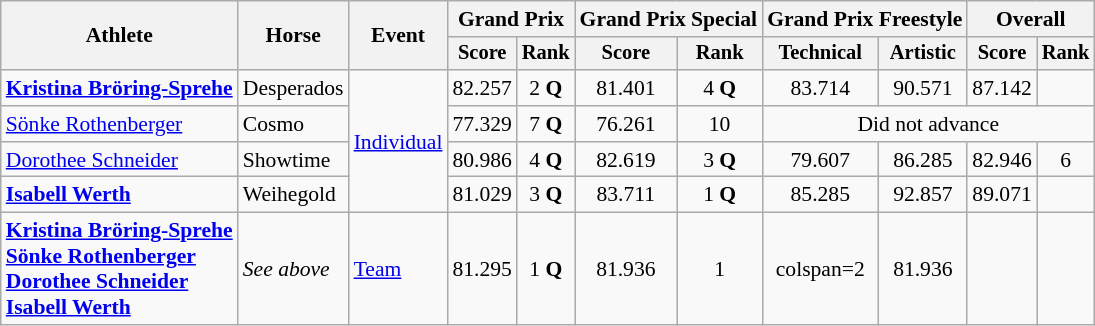<table class=wikitable style="font-size:90%">
<tr>
<th rowspan="2">Athlete</th>
<th rowspan="2">Horse</th>
<th rowspan="2">Event</th>
<th colspan="2">Grand Prix</th>
<th colspan="2">Grand Prix Special</th>
<th colspan="2">Grand Prix Freestyle</th>
<th colspan="2">Overall</th>
</tr>
<tr style="font-size:95%">
<th>Score</th>
<th>Rank</th>
<th>Score</th>
<th>Rank</th>
<th>Technical</th>
<th>Artistic</th>
<th>Score</th>
<th>Rank</th>
</tr>
<tr align=center>
<td align=left><strong><a href='#'>Kristina Bröring-Sprehe</a></strong></td>
<td align=left>Desperados</td>
<td rowspan=4 align=left><a href='#'>Individual</a></td>
<td>82.257</td>
<td>2 <strong>Q</strong></td>
<td>81.401</td>
<td>4 <strong>Q</strong></td>
<td>83.714</td>
<td>90.571</td>
<td>87.142</td>
<td></td>
</tr>
<tr align=center>
<td align=left><a href='#'>Sönke Rothenberger</a></td>
<td align=left>Cosmo</td>
<td>77.329</td>
<td>7 <strong>Q</strong></td>
<td>76.261</td>
<td>10</td>
<td colspan=4>Did not advance</td>
</tr>
<tr align=center>
<td align=left><a href='#'>Dorothee Schneider</a></td>
<td align=left>Showtime</td>
<td>80.986</td>
<td>4 <strong>Q</strong></td>
<td>82.619</td>
<td>3 <strong>Q</strong></td>
<td>79.607</td>
<td>86.285</td>
<td>82.946</td>
<td>6</td>
</tr>
<tr align=center>
<td align=left><strong><a href='#'>Isabell Werth</a></strong></td>
<td align=left>Weihegold</td>
<td>81.029</td>
<td>3 <strong>Q</strong></td>
<td>83.711</td>
<td>1 <strong>Q</strong></td>
<td>85.285</td>
<td>92.857</td>
<td>89.071</td>
<td></td>
</tr>
<tr align=center>
<td align=left><strong><a href='#'>Kristina Bröring-Sprehe</a><br><a href='#'>Sönke Rothenberger</a><br><a href='#'>Dorothee Schneider</a><br><a href='#'>Isabell Werth</a></strong></td>
<td align=left><em>See above</em></td>
<td align=left><a href='#'>Team</a></td>
<td>81.295</td>
<td>1 <strong>Q</strong></td>
<td>81.936</td>
<td>1</td>
<td>colspan=2 </td>
<td>81.936</td>
<td></td>
</tr>
</table>
